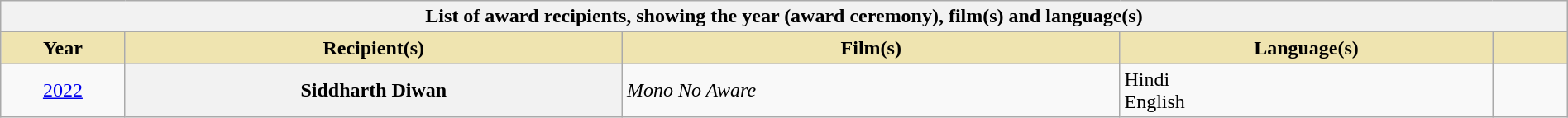<table class="wikitable sortable plainrowheaders" style="width:100%">
<tr>
<th colspan="5">List of award recipients, showing the year (award ceremony), film(s) and language(s)</th>
</tr>
<tr>
<th scope="col" style="background-color:#EFE4B0;width:5%;">Year</th>
<th scope="col" style="background-color:#EFE4B0;width:20%;">Recipient(s)</th>
<th scope="col" style="background-color:#EFE4B0;width:20%;">Film(s)</th>
<th scope="col" style="background-color:#EFE4B0;width:15%;">Language(s)</th>
<th scope="col" style="background-color:#EFE4B0;width:3%" class="unsortable"></th>
</tr>
<tr>
<td align="center"><a href='#'>2022<br></a></td>
<th scope="row">Siddharth Diwan</th>
<td><em>Mono No Aware</em></td>
<td> Hindi<br> English</td>
<td></td>
</tr>
</table>
